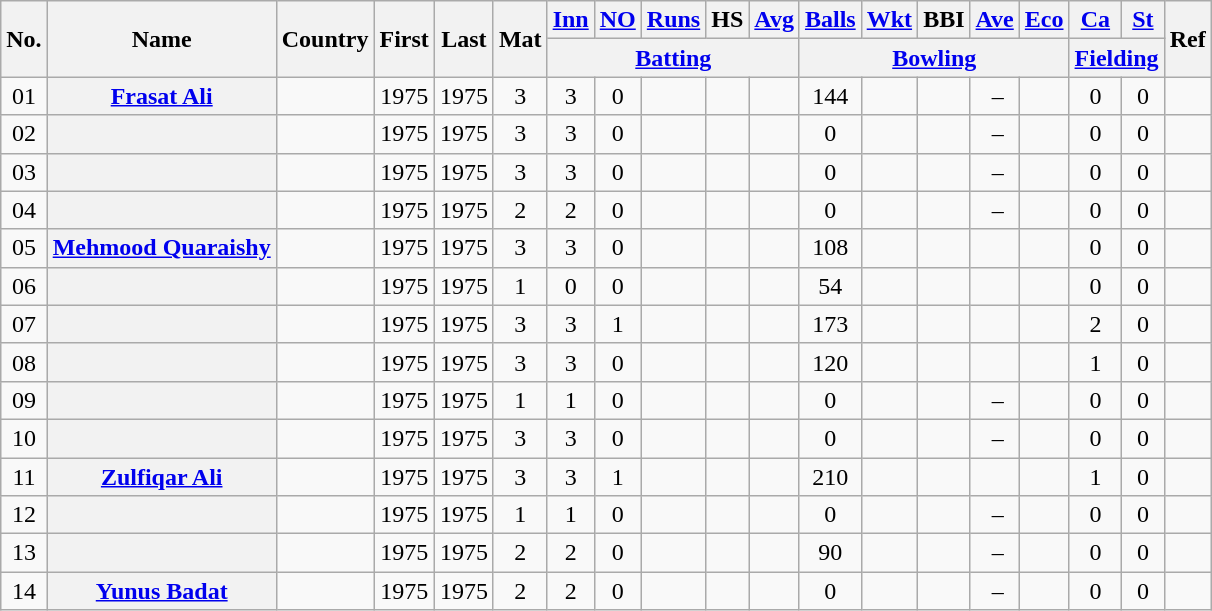<table class="wikitable plainrowheaders sortable">
<tr align="center">
<th scope="col" rowspan="2">No.</th>
<th scope="col" rowspan="2">Name</th>
<th scope="col" rowspan="2">Country</th>
<th scope="col" rowspan="2">First</th>
<th scope="col" rowspan="2">Last</th>
<th scope="col" rowspan="2">Mat</th>
<th scope="col"><a href='#'>Inn</a></th>
<th scope="col"><a href='#'>NO</a></th>
<th scope="col"><a href='#'>Runs</a></th>
<th scope="col">HS</th>
<th scope="col"><a href='#'>Avg</a></th>
<th scope="col"><a href='#'>Balls</a></th>
<th scope="col"><a href='#'>Wkt</a></th>
<th scope="col">BBI</th>
<th scope="col"><a href='#'>Ave</a></th>
<th scope="col"><a href='#'>Eco</a></th>
<th scope="col"><a href='#'>Ca</a></th>
<th scope="col"><a href='#'>St</a></th>
<th scope="col" class="unsortable" rowspan="2">Ref</th>
</tr>
<tr class="unsortable">
<th colspan="5"><a href='#'>Batting</a></th>
<th colspan=5><a href='#'>Bowling</a></th>
<th colspan=2><a href='#'>Fielding</a></th>
</tr>
<tr align="center">
<td><span>0</span>1</td>
<th scope="row" align="left"><a href='#'>Frasat Ali</a></th>
<td></td>
<td>1975</td>
<td>1975</td>
<td>3</td>
<td>3</td>
<td>0</td>
<td></td>
<td></td>
<td></td>
<td>144</td>
<td></td>
<td></td>
<td> –</td>
<td></td>
<td>0</td>
<td>0</td>
<td></td>
</tr>
<tr align="center">
<td><span>0</span>2</td>
<th scope="row" align="left"> </th>
<td></td>
<td>1975</td>
<td>1975</td>
<td>3</td>
<td>3</td>
<td>0</td>
<td></td>
<td></td>
<td></td>
<td>0</td>
<td></td>
<td></td>
<td> –</td>
<td></td>
<td>0</td>
<td>0</td>
<td></td>
</tr>
<tr align="center">
<td><span>0</span>3</td>
<th scope="row" align="left"></th>
<td></td>
<td>1975</td>
<td>1975</td>
<td>3</td>
<td>3</td>
<td>0</td>
<td></td>
<td></td>
<td></td>
<td>0</td>
<td></td>
<td></td>
<td> –</td>
<td></td>
<td>0</td>
<td>0</td>
<td></td>
</tr>
<tr align="center">
<td><span>0</span>4</td>
<th scope="row" align="left"> </th>
<td></td>
<td>1975</td>
<td>1975</td>
<td>2</td>
<td>2</td>
<td>0</td>
<td></td>
<td></td>
<td></td>
<td>0</td>
<td></td>
<td></td>
<td> –</td>
<td></td>
<td>0</td>
<td>0</td>
<td></td>
</tr>
<tr align="center">
<td><span>0</span>5</td>
<th scope="row" align="left"><a href='#'>Mehmood Quaraishy</a></th>
<td></td>
<td>1975</td>
<td>1975</td>
<td>3</td>
<td>3</td>
<td>0</td>
<td></td>
<td></td>
<td></td>
<td>108</td>
<td></td>
<td></td>
<td></td>
<td></td>
<td>0</td>
<td>0</td>
<td></td>
</tr>
<tr align="center">
<td><span>0</span>6</td>
<th scope="row" align="left"></th>
<td></td>
<td>1975</td>
<td>1975</td>
<td>1</td>
<td>0</td>
<td>0</td>
<td></td>
<td></td>
<td></td>
<td>54</td>
<td></td>
<td></td>
<td></td>
<td></td>
<td>0</td>
<td>0</td>
<td></td>
</tr>
<tr align="center">
<td><span>0</span>7</td>
<th scope="row" align="left"></th>
<td></td>
<td>1975</td>
<td>1975</td>
<td>3</td>
<td>3</td>
<td>1</td>
<td></td>
<td></td>
<td></td>
<td>173</td>
<td></td>
<td></td>
<td></td>
<td></td>
<td>2</td>
<td>0</td>
<td></td>
</tr>
<tr align="center">
<td><span>0</span>8</td>
<th scope="row" align="left"></th>
<td></td>
<td>1975</td>
<td>1975</td>
<td>3</td>
<td>3</td>
<td>0</td>
<td></td>
<td></td>
<td></td>
<td>120</td>
<td></td>
<td></td>
<td></td>
<td></td>
<td>1</td>
<td>0</td>
<td></td>
</tr>
<tr align="center">
<td><span>0</span>9</td>
<th scope="row" align="left"></th>
<td></td>
<td>1975</td>
<td>1975</td>
<td>1</td>
<td>1</td>
<td>0</td>
<td></td>
<td></td>
<td></td>
<td>0</td>
<td></td>
<td></td>
<td> –</td>
<td></td>
<td>0</td>
<td>0</td>
<td></td>
</tr>
<tr align="center">
<td>10</td>
<th scope="row" align="left"></th>
<td></td>
<td>1975</td>
<td>1975</td>
<td>3</td>
<td>3</td>
<td>0</td>
<td></td>
<td></td>
<td></td>
<td>0</td>
<td></td>
<td></td>
<td> –</td>
<td></td>
<td>0</td>
<td>0</td>
<td></td>
</tr>
<tr align="center">
<td>11</td>
<th scope="row" align="left"><a href='#'>Zulfiqar Ali</a></th>
<td></td>
<td>1975</td>
<td>1975</td>
<td>3</td>
<td>3</td>
<td>1</td>
<td></td>
<td></td>
<td></td>
<td>210</td>
<td></td>
<td></td>
<td></td>
<td></td>
<td>1</td>
<td>0</td>
<td></td>
</tr>
<tr align="center">
<td>12</td>
<th scope="row" align="left"> </th>
<td></td>
<td>1975</td>
<td>1975</td>
<td>1</td>
<td>1</td>
<td>0</td>
<td></td>
<td></td>
<td></td>
<td>0</td>
<td></td>
<td></td>
<td> –</td>
<td></td>
<td>0</td>
<td>0</td>
<td></td>
</tr>
<tr align="center">
<td>13</td>
<th scope="row" align="left"></th>
<td></td>
<td>1975</td>
<td>1975</td>
<td>2</td>
<td>2</td>
<td>0</td>
<td></td>
<td></td>
<td></td>
<td>90</td>
<td></td>
<td></td>
<td> –</td>
<td></td>
<td>0</td>
<td>0</td>
<td></td>
</tr>
<tr align="center">
<td>14</td>
<th scope="row" align="left"><a href='#'>Yunus Badat</a></th>
<td></td>
<td>1975</td>
<td>1975</td>
<td>2</td>
<td>2</td>
<td>0</td>
<td></td>
<td></td>
<td></td>
<td>0</td>
<td></td>
<td></td>
<td> –</td>
<td></td>
<td>0</td>
<td>0</td>
<td></td>
</tr>
</table>
